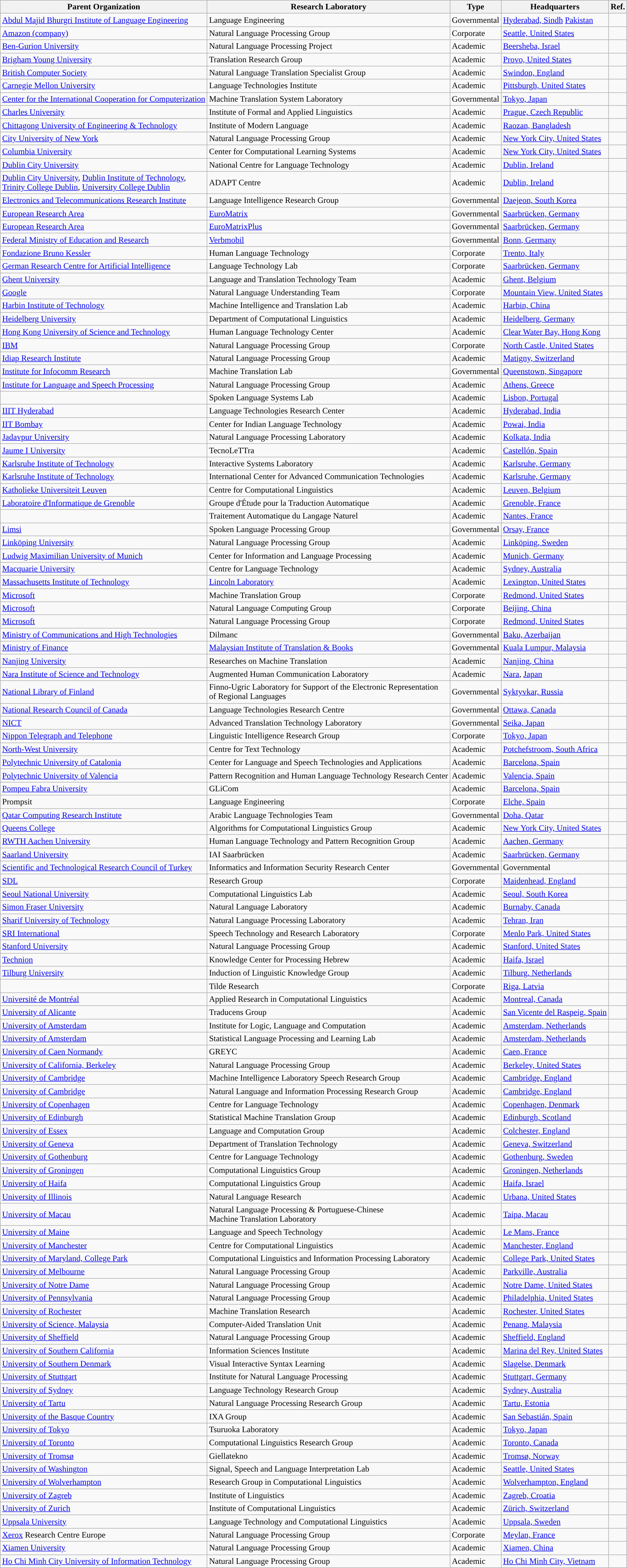<table class="wikitable sortable">
<tr>
<th>Parent Organization</th>
<th>Research Laboratory</th>
<th>Type</th>
<th>Headquarters</th>
<th>Ref.</th>
</tr>
<tr>
<td><a href='#'>Abdul Majid Bhurgri Institute of Language Engineering</a></td>
<td>Language Engineering</td>
<td>Governmental</td>
<td><a href='#'>Hyderabad, Sindh</a> <a href='#'>Pakistan</a></td>
<td></td>
</tr>
<tr>
<td><a href='#'>Amazon (company)</a></td>
<td>Natural Language Processing Group</td>
<td>Corporate</td>
<td><a href='#'>Seattle, United States</a></td>
<td></td>
</tr>
<tr>
<td><a href='#'>Ben-Gurion University</a></td>
<td>Natural Language Processing Project</td>
<td>Academic</td>
<td><a href='#'>Beersheba, Israel</a></td>
<td></td>
</tr>
<tr>
<td><a href='#'>Brigham Young University</a></td>
<td>Translation Research Group</td>
<td>Academic</td>
<td><a href='#'>Provo, United States</a></td>
<td></td>
</tr>
<tr>
<td><a href='#'>British Computer Society</a></td>
<td>Natural Language Translation Specialist Group</td>
<td>Academic</td>
<td><a href='#'>Swindon, England</a></td>
<td></td>
</tr>
<tr>
<td><a href='#'>Carnegie Mellon University</a></td>
<td>Language Technologies Institute</td>
<td>Academic</td>
<td><a href='#'>Pittsburgh, United States</a></td>
<td></td>
</tr>
<tr>
<td><a href='#'>Center for the International Cooperation for Computerization</a></td>
<td>Machine Translation System Laboratory</td>
<td>Governmental</td>
<td><a href='#'>Tokyo, Japan</a></td>
<td></td>
</tr>
<tr>
<td><a href='#'>Charles University</a></td>
<td>Institute of Formal and Applied Linguistics</td>
<td>Academic</td>
<td><a href='#'>Prague, Czech Republic</a></td>
<td></td>
</tr>
<tr>
<td><a href='#'>Chittagong University of Engineering & Technology</a></td>
<td>Institute of Modern Language</td>
<td>Academic</td>
<td><a href='#'>Raozan, Bangladesh</a></td>
<td></td>
</tr>
<tr>
<td><a href='#'>City University of New York</a></td>
<td>Natural Language Processing Group</td>
<td>Academic</td>
<td><a href='#'>New York City, United States</a></td>
<td></td>
</tr>
<tr>
<td><a href='#'>Columbia University</a></td>
<td>Center for Computational Learning Systems</td>
<td>Academic</td>
<td><a href='#'>New York City, United States</a></td>
<td></td>
</tr>
<tr>
<td><a href='#'>Dublin City University</a></td>
<td>National Centre for Language Technology</td>
<td>Academic</td>
<td><a href='#'>Dublin, Ireland</a></td>
<td></td>
</tr>
<tr>
<td><a href='#'>Dublin City University</a>, <a href='#'>Dublin Institute of Technology</a>,<br><a href='#'>Trinity College Dublin</a>, <a href='#'>University College Dublin</a></td>
<td>ADAPT Centre</td>
<td>Academic</td>
<td><a href='#'>Dublin, Ireland</a></td>
<td></td>
</tr>
<tr>
<td><a href='#'>Electronics and Telecommunications Research Institute</a></td>
<td>Language Intelligence Research Group</td>
<td>Governmental</td>
<td><a href='#'>Daejeon, South Korea</a></td>
<td></td>
</tr>
<tr>
<td><a href='#'>European Research Area</a></td>
<td><a href='#'>EuroMatrix</a></td>
<td>Governmental</td>
<td><a href='#'>Saarbrücken, Germany</a></td>
<td></td>
</tr>
<tr>
<td><a href='#'>European Research Area</a></td>
<td><a href='#'>EuroMatrixPlus</a></td>
<td>Governmental</td>
<td><a href='#'>Saarbrücken, Germany</a></td>
<td></td>
</tr>
<tr>
<td><a href='#'>Federal Ministry of Education and Research</a></td>
<td><a href='#'>Verbmobil</a></td>
<td>Governmental</td>
<td><a href='#'>Bonn, Germany</a></td>
<td></td>
</tr>
<tr>
<td><a href='#'>Fondazione Bruno Kessler</a></td>
<td>Human Language Technology</td>
<td>Corporate</td>
<td><a href='#'>Trento, Italy</a></td>
<td></td>
</tr>
<tr>
<td><a href='#'>German Research Centre for Artificial Intelligence</a></td>
<td>Language Technology Lab</td>
<td>Corporate</td>
<td><a href='#'>Saarbrücken, Germany</a></td>
<td></td>
</tr>
<tr>
<td><a href='#'>Ghent University</a></td>
<td>Language and Translation Technology Team</td>
<td>Academic</td>
<td><a href='#'>Ghent, Belgium</a></td>
<td></td>
</tr>
<tr>
<td><a href='#'>Google</a></td>
<td>Natural Language Understanding Team</td>
<td>Corporate</td>
<td><a href='#'>Mountain View, United States</a></td>
<td></td>
</tr>
<tr>
<td><a href='#'>Harbin Institute of Technology</a></td>
<td>Machine Intelligence and Translation Lab</td>
<td>Academic</td>
<td><a href='#'>Harbin, China</a></td>
<td></td>
</tr>
<tr>
<td><a href='#'>Heidelberg University</a></td>
<td>Department of Computational Linguistics</td>
<td>Academic</td>
<td><a href='#'>Heidelberg, Germany</a></td>
<td></td>
</tr>
<tr>
<td><a href='#'>Hong Kong University of Science and Technology</a></td>
<td>Human Language Technology Center</td>
<td>Academic</td>
<td><a href='#'>Clear Water Bay, Hong Kong</a></td>
<td></td>
</tr>
<tr>
<td><a href='#'>IBM</a></td>
<td>Natural Language Processing Group</td>
<td>Corporate</td>
<td><a href='#'>North Castle, United States</a></td>
<td></td>
</tr>
<tr>
<td><a href='#'>Idiap Research Institute</a></td>
<td>Natural Language Processing Group</td>
<td>Academic</td>
<td><a href='#'>Matigny, Switzerland</a></td>
<td></td>
</tr>
<tr>
<td><a href='#'>Institute for Infocomm Research</a></td>
<td>Machine Translation Lab</td>
<td>Governmental</td>
<td><a href='#'>Queenstown, Singapore</a></td>
<td></td>
</tr>
<tr>
<td><a href='#'>Institute for Language and Speech Processing</a></td>
<td>Natural Language Processing Group</td>
<td>Academic</td>
<td><a href='#'>Athens, Greece</a></td>
<td></td>
</tr>
<tr>
<td></td>
<td>Spoken Language Systems Lab</td>
<td>Academic</td>
<td><a href='#'>Lisbon, Portugal</a></td>
<td></td>
</tr>
<tr>
<td><a href='#'>IIIT Hyderabad</a></td>
<td>Language Technologies Research Center</td>
<td>Academic</td>
<td><a href='#'>Hyderabad, India</a></td>
<td></td>
</tr>
<tr>
<td><a href='#'>IIT Bombay</a></td>
<td>Center for Indian Language Technology</td>
<td>Academic</td>
<td><a href='#'>Powai, India</a></td>
<td></td>
</tr>
<tr>
<td><a href='#'>Jadavpur University</a></td>
<td>Natural Language Processing Laboratory</td>
<td>Academic</td>
<td><a href='#'>Kolkata, India</a></td>
<td></td>
</tr>
<tr>
<td><a href='#'>Jaume I University</a></td>
<td>TecnoLeTTra</td>
<td>Academic</td>
<td><a href='#'>Castellón, Spain</a></td>
<td></td>
</tr>
<tr>
<td><a href='#'>Karlsruhe Institute of Technology</a></td>
<td>Interactive Systems Laboratory</td>
<td>Academic</td>
<td><a href='#'>Karlsruhe, Germany</a></td>
<td></td>
</tr>
<tr>
<td><a href='#'>Karlsruhe Institute of Technology</a></td>
<td>International Center for Advanced Communication Technologies</td>
<td>Academic</td>
<td><a href='#'>Karlsruhe, Germany</a></td>
<td></td>
</tr>
<tr>
<td><a href='#'>Katholieke Universiteit Leuven</a></td>
<td>Centre for Computational Linguistics</td>
<td>Academic</td>
<td><a href='#'>Leuven, Belgium</a></td>
<td></td>
</tr>
<tr>
<td><a href='#'>Laboratoire d'Informatique de Grenoble</a></td>
<td>Groupe d'Étude pour la Traduction Automatique</td>
<td>Academic</td>
<td><a href='#'>Grenoble, France</a></td>
<td></td>
</tr>
<tr>
<td></td>
<td>Traitement Automatique du Langage Naturel</td>
<td>Academic</td>
<td><a href='#'>Nantes, France</a></td>
<td></td>
</tr>
<tr>
<td><a href='#'>Limsi</a></td>
<td>Spoken Language Processing Group</td>
<td>Governmental</td>
<td><a href='#'>Orsay, France</a></td>
<td></td>
</tr>
<tr>
<td><a href='#'>Linköping University</a></td>
<td>Natural Language Processing Group</td>
<td>Academic</td>
<td><a href='#'>Linköping, Sweden</a></td>
<td></td>
</tr>
<tr>
<td><a href='#'>Ludwig Maximilian University of Munich</a></td>
<td>Center for Information and Language Processing</td>
<td>Academic</td>
<td><a href='#'>Munich, Germany</a></td>
<td></td>
</tr>
<tr>
<td><a href='#'>Macquarie University</a></td>
<td>Centre for Language Technology</td>
<td>Academic</td>
<td><a href='#'>Sydney, Australia</a></td>
<td></td>
</tr>
<tr>
<td><a href='#'>Massachusetts Institute of Technology</a></td>
<td><a href='#'>Lincoln Laboratory</a></td>
<td>Academic</td>
<td><a href='#'>Lexington, United States</a></td>
<td></td>
</tr>
<tr>
<td><a href='#'>Microsoft</a></td>
<td>Machine Translation Group</td>
<td>Corporate</td>
<td><a href='#'>Redmond, United States</a></td>
<td></td>
</tr>
<tr>
<td><a href='#'>Microsoft</a></td>
<td>Natural Language Computing Group</td>
<td>Corporate</td>
<td><a href='#'>Beijing, China</a></td>
<td></td>
</tr>
<tr>
<td><a href='#'>Microsoft</a></td>
<td>Natural Language Processing Group</td>
<td>Corporate</td>
<td><a href='#'>Redmond, United States</a></td>
<td></td>
</tr>
<tr>
<td><a href='#'>Ministry of Communications and High Technologies</a></td>
<td>Dilmanc</td>
<td>Governmental</td>
<td><a href='#'>Baku, Azerbaijan</a></td>
<td></td>
</tr>
<tr>
<td><a href='#'>Ministry of Finance</a></td>
<td><a href='#'>Malaysian Institute of Translation & Books</a></td>
<td>Governmental</td>
<td><a href='#'>Kuala Lumpur, Malaysia</a></td>
<td></td>
</tr>
<tr>
<td><a href='#'>Nanjing University</a></td>
<td>Researches on Machine Translation</td>
<td>Academic</td>
<td><a href='#'>Nanjing, China</a></td>
<td></td>
</tr>
<tr>
<td><a href='#'>Nara Institute of Science and Technology</a></td>
<td>Augmented Human Communication Laboratory</td>
<td>Academic</td>
<td><a href='#'>Nara</a>, <a href='#'>Japan</a></td>
<td></td>
</tr>
<tr>
<td><a href='#'>National Library of Finland</a></td>
<td>Finno-Ugric Laboratory for Support of the Electronic Representation<br>of Regional Languages</td>
<td>Governmental</td>
<td><a href='#'>Syktyvkar, Russia</a></td>
<td></td>
</tr>
<tr>
<td><a href='#'>National Research Council of Canada</a></td>
<td>Language Technologies Research Centre</td>
<td>Governmental</td>
<td><a href='#'>Ottawa, Canada</a></td>
<td></td>
</tr>
<tr>
<td><a href='#'>NICT</a></td>
<td>Advanced Translation Technology Laboratory</td>
<td>Governmental</td>
<td><a href='#'>Seika, Japan</a></td>
<td></td>
</tr>
<tr>
<td><a href='#'>Nippon Telegraph and Telephone</a></td>
<td>Linguistic Intelligence Research Group</td>
<td>Corporate</td>
<td><a href='#'>Tokyo, Japan</a></td>
<td></td>
</tr>
<tr>
<td><a href='#'>North-West University</a></td>
<td>Centre for Text Technology</td>
<td>Academic</td>
<td><a href='#'>Potchefstroom, South Africa</a></td>
<td></td>
</tr>
<tr>
<td><a href='#'>Polytechnic University of Catalonia</a></td>
<td>Center for Language and Speech Technologies and Applications</td>
<td>Academic</td>
<td><a href='#'>Barcelona, Spain</a></td>
<td></td>
</tr>
<tr>
<td><a href='#'>Polytechnic University of Valencia</a></td>
<td>Pattern Recognition and Human Language Technology Research Center</td>
<td>Academic</td>
<td><a href='#'>Valencia, Spain</a></td>
<td></td>
</tr>
<tr>
<td><a href='#'>Pompeu Fabra University</a></td>
<td>GLiCom</td>
<td>Academic</td>
<td><a href='#'>Barcelona, Spain</a></td>
<td></td>
</tr>
<tr>
<td>Prompsit</td>
<td>Language Engineering</td>
<td>Corporate</td>
<td><a href='#'>Elche, Spain</a></td>
<td></td>
</tr>
<tr>
<td><a href='#'>Qatar Computing Research Institute</a></td>
<td>Arabic Language Technologies Team</td>
<td>Governmental</td>
<td><a href='#'>Doha, Qatar</a></td>
<td></td>
</tr>
<tr>
<td><a href='#'>Queens College</a></td>
<td>Algorithms for Computational Linguistics Group</td>
<td>Academic</td>
<td><a href='#'>New York City, United States</a></td>
<td></td>
</tr>
<tr>
<td><a href='#'>RWTH Aachen University</a></td>
<td>Human Language Technology and Pattern Recognition Group</td>
<td>Academic</td>
<td><a href='#'>Aachen, Germany</a></td>
<td></td>
</tr>
<tr>
<td><a href='#'>Saarland University</a></td>
<td>IAI Saarbrücken</td>
<td>Academic</td>
<td><a href='#'>Saarbrücken, Germany</a></td>
<td></td>
</tr>
<tr>
<td><a href='#'>Scientific and Technological Research Council of Turkey</a></td>
<td>Informatics and Information Security Research Center</td>
<td>Governmental</td>
<td>Governmental</td>
<td></td>
</tr>
<tr>
<td><a href='#'>SDL</a></td>
<td>Research Group</td>
<td>Corporate</td>
<td><a href='#'>Maidenhead, England</a></td>
<td></td>
</tr>
<tr>
<td><a href='#'>Seoul National University</a></td>
<td>Computational Linguistics Lab</td>
<td>Academic</td>
<td><a href='#'>Seoul, South Korea</a></td>
<td></td>
</tr>
<tr>
<td><a href='#'>Simon Fraser University</a></td>
<td>Natural Language Laboratory</td>
<td>Academic</td>
<td><a href='#'>Burnaby, Canada</a></td>
<td></td>
</tr>
<tr>
<td><a href='#'>Sharif University of Technology</a></td>
<td>Natural Language Processing Laboratory</td>
<td>Academic</td>
<td><a href='#'>Tehran, Iran</a></td>
<td></td>
</tr>
<tr>
<td><a href='#'>SRI International</a></td>
<td>Speech Technology and Research Laboratory</td>
<td>Corporate</td>
<td><a href='#'>Menlo Park, United States</a></td>
<td></td>
</tr>
<tr>
<td><a href='#'>Stanford University</a></td>
<td>Natural Language Processing Group</td>
<td>Academic</td>
<td><a href='#'>Stanford, United States</a></td>
<td></td>
</tr>
<tr>
<td><a href='#'>Technion</a></td>
<td>Knowledge Center for Processing Hebrew</td>
<td>Academic</td>
<td><a href='#'>Haifa, Israel</a></td>
<td></td>
</tr>
<tr>
<td><a href='#'>Tilburg University</a></td>
<td>Induction of Linguistic Knowledge Group</td>
<td>Academic</td>
<td><a href='#'>Tilburg, Netherlands</a></td>
<td></td>
</tr>
<tr>
<td></td>
<td>Tilde Research</td>
<td>Corporate</td>
<td><a href='#'>Riga, Latvia</a></td>
<td></td>
</tr>
<tr>
<td><a href='#'>Université de Montréal</a></td>
<td>Applied Research in Computational Linguistics</td>
<td>Academic</td>
<td><a href='#'>Montreal, Canada</a></td>
<td></td>
</tr>
<tr>
<td><a href='#'>University of Alicante</a></td>
<td>Traducens Group</td>
<td>Academic</td>
<td><a href='#'>San Vicente del Raspeig, Spain</a></td>
<td></td>
</tr>
<tr>
<td><a href='#'>University of Amsterdam</a></td>
<td>Institute for Logic, Language and Computation</td>
<td>Academic</td>
<td><a href='#'>Amsterdam, Netherlands</a></td>
<td></td>
</tr>
<tr>
<td><a href='#'>University of Amsterdam</a></td>
<td>Statistical Language Processing and Learning Lab</td>
<td>Academic</td>
<td><a href='#'>Amsterdam, Netherlands</a></td>
<td></td>
</tr>
<tr>
<td><a href='#'>University of Caen Normandy</a></td>
<td>GREYC</td>
<td>Academic</td>
<td><a href='#'>Caen, France</a></td>
<td></td>
</tr>
<tr>
<td><a href='#'>University of California, Berkeley</a></td>
<td>Natural Language Processing Group</td>
<td>Academic</td>
<td><a href='#'>Berkeley, United States</a></td>
<td></td>
</tr>
<tr>
<td><a href='#'>University of Cambridge</a></td>
<td>Machine Intelligence Laboratory Speech Research Group</td>
<td>Academic</td>
<td><a href='#'>Cambridge, England</a></td>
<td></td>
</tr>
<tr>
<td><a href='#'>University of Cambridge</a></td>
<td>Natural Language and Information Processing Research Group</td>
<td>Academic</td>
<td><a href='#'>Cambridge, England</a></td>
<td></td>
</tr>
<tr>
<td><a href='#'>University of Copenhagen</a></td>
<td>Centre for Language Technology</td>
<td>Academic</td>
<td><a href='#'>Copenhagen, Denmark</a></td>
<td></td>
</tr>
<tr>
<td><a href='#'>University of Edinburgh</a></td>
<td>Statistical Machine Translation Group</td>
<td>Academic</td>
<td><a href='#'>Edinburgh, Scotland</a></td>
<td></td>
</tr>
<tr>
<td><a href='#'>University of Essex</a></td>
<td>Language and Computation Group</td>
<td>Academic</td>
<td><a href='#'>Colchester, England</a></td>
<td></td>
</tr>
<tr>
<td><a href='#'>University of Geneva</a></td>
<td>Department of Translation Technology</td>
<td>Academic</td>
<td><a href='#'>Geneva, Switzerland</a></td>
<td></td>
</tr>
<tr>
<td><a href='#'>University of Gothenburg</a></td>
<td>Centre for Language Technology</td>
<td>Academic</td>
<td><a href='#'>Gothenburg, Sweden</a></td>
<td></td>
</tr>
<tr>
<td><a href='#'>University of Groningen</a></td>
<td>Computational Linguistics Group</td>
<td>Academic</td>
<td><a href='#'>Groningen, Netherlands</a></td>
<td></td>
</tr>
<tr>
<td><a href='#'>University of Haifa</a></td>
<td>Computational Linguistics Group</td>
<td>Academic</td>
<td><a href='#'>Haifa, Israel</a></td>
<td></td>
</tr>
<tr>
<td><a href='#'>University of Illinois</a></td>
<td>Natural Language Research</td>
<td>Academic</td>
<td><a href='#'>Urbana, United States</a></td>
<td></td>
</tr>
<tr>
<td><a href='#'>University of Macau</a></td>
<td>Natural Language Processing & Portuguese-Chinese<br>Machine Translation Laboratory</td>
<td>Academic</td>
<td><a href='#'>Taipa, Macau</a></td>
<td></td>
</tr>
<tr>
<td><a href='#'>University of Maine</a></td>
<td>Language and Speech Technology</td>
<td>Academic</td>
<td><a href='#'>Le Mans, France</a></td>
<td></td>
</tr>
<tr>
<td><a href='#'>University of Manchester</a></td>
<td>Centre for Computational Linguistics</td>
<td>Academic</td>
<td><a href='#'>Manchester, England</a></td>
<td></td>
</tr>
<tr>
<td><a href='#'>University of Maryland, College Park</a></td>
<td>Computational Linguistics and Information Processing Laboratory</td>
<td>Academic</td>
<td><a href='#'>College Park, United States</a></td>
<td></td>
</tr>
<tr>
<td><a href='#'>University of Melbourne</a></td>
<td>Natural Language Processing Group</td>
<td>Academic</td>
<td><a href='#'>Parkville, Australia</a></td>
<td></td>
</tr>
<tr>
<td><a href='#'>University of Notre Dame</a></td>
<td>Natural Language Processing Group</td>
<td>Academic</td>
<td><a href='#'>Notre Dame, United States</a></td>
<td></td>
</tr>
<tr>
<td><a href='#'>University of Pennsylvania</a></td>
<td>Natural Language Processing Group</td>
<td>Academic</td>
<td><a href='#'>Philadelphia, United States</a></td>
<td></td>
</tr>
<tr>
<td><a href='#'>University of Rochester</a></td>
<td>Machine Translation Research</td>
<td>Academic</td>
<td><a href='#'>Rochester, United States</a></td>
<td></td>
</tr>
<tr>
<td><a href='#'>University of Science, Malaysia</a></td>
<td>Computer-Aided Translation Unit</td>
<td>Academic</td>
<td><a href='#'>Penang, Malaysia</a></td>
<td></td>
</tr>
<tr>
<td><a href='#'>University of Sheffield</a></td>
<td>Natural Language Processing Group</td>
<td>Academic</td>
<td><a href='#'>Sheffield, England</a></td>
<td></td>
</tr>
<tr>
<td><a href='#'>University of Southern California</a></td>
<td>Information Sciences Institute</td>
<td>Academic</td>
<td><a href='#'>Marina del Rey, United States</a></td>
<td></td>
</tr>
<tr>
<td><a href='#'>University of Southern Denmark</a></td>
<td>Visual Interactive Syntax Learning</td>
<td>Academic</td>
<td><a href='#'>Slagelse, Denmark</a></td>
<td></td>
</tr>
<tr>
<td><a href='#'>University of Stuttgart</a></td>
<td>Institute for Natural Language Processing</td>
<td>Academic</td>
<td><a href='#'>Stuttgart, Germany</a></td>
<td></td>
</tr>
<tr>
<td><a href='#'>University of Sydney</a></td>
<td>Language Technology Research Group</td>
<td>Academic</td>
<td><a href='#'>Sydney, Australia</a></td>
<td></td>
</tr>
<tr>
<td><a href='#'>University of Tartu</a></td>
<td>Natural Language Processing Research Group</td>
<td>Academic</td>
<td><a href='#'>Tartu, Estonia</a></td>
<td></td>
</tr>
<tr>
<td><a href='#'>University of the Basque Country</a></td>
<td>IXA Group</td>
<td>Academic</td>
<td><a href='#'>San Sebastián, Spain</a></td>
<td></td>
</tr>
<tr>
<td><a href='#'>University of Tokyo</a></td>
<td>Tsuruoka Laboratory</td>
<td>Academic</td>
<td><a href='#'>Tokyo, Japan</a></td>
<td></td>
</tr>
<tr>
<td><a href='#'>University of Toronto</a></td>
<td>Computational Linguistics Research Group</td>
<td>Academic</td>
<td><a href='#'>Toronto, Canada</a></td>
<td></td>
</tr>
<tr>
<td><a href='#'>University of Tromsø</a></td>
<td>Giellatekno</td>
<td>Academic</td>
<td><a href='#'>Tromsø, Norway</a></td>
<td></td>
</tr>
<tr>
<td><a href='#'>University of Washington</a></td>
<td>Signal, Speech and Language Interpretation Lab</td>
<td>Academic</td>
<td><a href='#'>Seattle, United States</a></td>
<td></td>
</tr>
<tr>
<td><a href='#'>University of Wolverhampton</a></td>
<td>Research Group in Computational Linguistics</td>
<td>Academic</td>
<td><a href='#'>Wolverhampton, England</a></td>
<td></td>
</tr>
<tr>
<td><a href='#'>University of Zagreb</a></td>
<td>Institute of Linguistics</td>
<td>Academic</td>
<td><a href='#'>Zagreb, Croatia</a></td>
<td></td>
</tr>
<tr>
<td><a href='#'>University of Zurich</a></td>
<td>Institute of Computational Linguistics</td>
<td>Academic</td>
<td><a href='#'>Zürich, Switzerland</a></td>
<td></td>
</tr>
<tr>
<td><a href='#'>Uppsala University</a></td>
<td>Language Technology and Computational Linguistics</td>
<td>Academic</td>
<td><a href='#'>Uppsala, Sweden</a></td>
<td></td>
</tr>
<tr>
<td><a href='#'>Xerox</a> Research Centre Europe</td>
<td>Natural Language Processing Group</td>
<td>Corporate</td>
<td><a href='#'>Meylan, France</a></td>
<td></td>
</tr>
<tr>
<td><a href='#'>Xiamen University</a></td>
<td>Natural Language Processing Group</td>
<td>Academic</td>
<td><a href='#'>Xiamen, China</a></td>
<td></td>
</tr>
<tr>
<td><a href='#'>Ho Chi Minh City University of Information Technology</a></td>
<td>Natural Language Processing Group</td>
<td>Academic</td>
<td><a href='#'>Ho Chi Minh City, Vietnam</a></td>
<td></td>
</tr>
</table>
